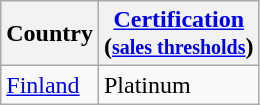<table class="wikitable sortable">
<tr>
<th>Country</th>
<th><a href='#'>Certification</a><br>(<small><a href='#'>sales thresholds</a></small>)</th>
</tr>
<tr>
<td><a href='#'>Finland</a></td>
<td>Platinum</td>
</tr>
</table>
